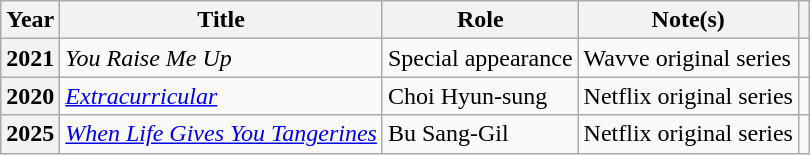<table class="wikitable plainrowheaders sortable">
<tr>
<th scope="col">Year</th>
<th scope="col">Title</th>
<th scope="col">Role</th>
<th scope="col">Note(s)</th>
<th scope="col" class="unsortable"></th>
</tr>
<tr>
<th scope="row">2021</th>
<td><em>You Raise Me Up</em></td>
<td>Special appearance</td>
<td>Wavve original series</td>
<td></td>
</tr>
<tr>
<th scope="row">2020</th>
<td><a href='#'><em>Extracurricular</em></a></td>
<td>Choi Hyun-sung</td>
<td>Netflix original series</td>
<td></td>
</tr>
<tr>
<th scope="row">2025</th>
<td><em><a href='#'>When Life Gives You Tangerines</a></em></td>
<td>Bu Sang-Gil</td>
<td>Netflix original series</td>
<td></td>
</tr>
</table>
